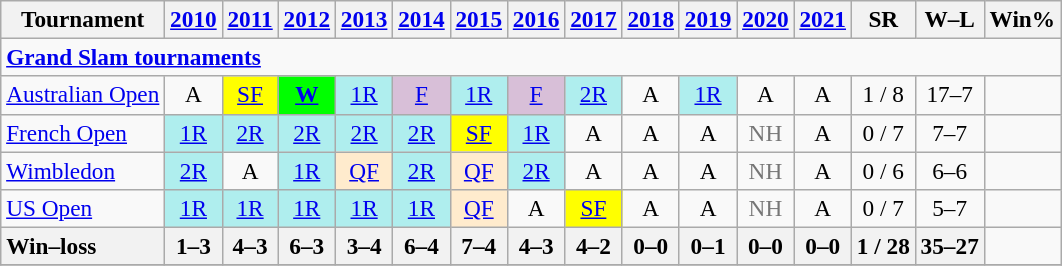<table class=wikitable style=text-align:center;font-size:97%>
<tr>
<th>Tournament</th>
<th><a href='#'>2010</a></th>
<th><a href='#'>2011</a></th>
<th><a href='#'>2012</a></th>
<th><a href='#'>2013</a></th>
<th><a href='#'>2014</a></th>
<th><a href='#'>2015</a></th>
<th><a href='#'>2016</a></th>
<th><a href='#'>2017</a></th>
<th><a href='#'>2018</a></th>
<th><a href='#'>2019</a></th>
<th><a href='#'>2020</a></th>
<th><a href='#'>2021</a></th>
<th>SR</th>
<th>W–L</th>
<th>Win%</th>
</tr>
<tr>
<td colspan=20 align=left><strong><a href='#'>Grand Slam tournaments</a></strong></td>
</tr>
<tr>
<td align=left><a href='#'>Australian Open</a></td>
<td>A</td>
<td bgcolor=yellow><a href='#'>SF</a></td>
<td bgcolor=lime><a href='#'><strong>W</strong></a></td>
<td bgcolor=afeeee><a href='#'>1R</a></td>
<td bgcolor=thistle><a href='#'>F</a></td>
<td bgcolor=afeeee><a href='#'>1R</a></td>
<td bgcolor=thistle><a href='#'>F</a></td>
<td bgcolor=afeeee><a href='#'>2R</a></td>
<td>A</td>
<td bgcolor=afeeee><a href='#'>1R</a></td>
<td>A</td>
<td>A</td>
<td>1 / 8</td>
<td>17–7</td>
<td></td>
</tr>
<tr>
<td align=left><a href='#'>French Open</a></td>
<td bgcolor=afeeee><a href='#'>1R</a></td>
<td bgcolor=afeeee><a href='#'>2R</a></td>
<td bgcolor=afeeee><a href='#'>2R</a></td>
<td bgcolor=afeeee><a href='#'>2R</a></td>
<td bgcolor=afeeee><a href='#'>2R</a></td>
<td bgcolor=yellow><a href='#'>SF</a></td>
<td bgcolor=afeeee><a href='#'>1R</a></td>
<td>A</td>
<td>A</td>
<td>A</td>
<td style=color:#767676>NH</td>
<td>A</td>
<td>0 / 7</td>
<td>7–7</td>
<td></td>
</tr>
<tr>
<td align=left><a href='#'>Wimbledon</a></td>
<td bgcolor=afeeee><a href='#'>2R</a></td>
<td>A</td>
<td bgcolor=afeeee><a href='#'>1R</a></td>
<td bgcolor=ffebcd><a href='#'>QF</a></td>
<td bgcolor=afeeee><a href='#'>2R</a></td>
<td bgcolor=ffebcd><a href='#'>QF</a></td>
<td bgcolor=afeeee><a href='#'>2R</a></td>
<td>A</td>
<td>A</td>
<td>A</td>
<td style=color:#767676>NH</td>
<td>A</td>
<td>0 / 6</td>
<td>6–6</td>
<td></td>
</tr>
<tr>
<td align=left><a href='#'>US Open</a></td>
<td bgcolor=afeeee><a href='#'>1R</a></td>
<td bgcolor=afeeee><a href='#'>1R</a></td>
<td bgcolor=afeeee><a href='#'>1R</a></td>
<td bgcolor=afeeee><a href='#'>1R</a></td>
<td bgcolor=afeeee><a href='#'>1R</a></td>
<td bgcolor=ffebcd><a href='#'>QF</a></td>
<td>A</td>
<td bgcolor=yellow><a href='#'>SF</a></td>
<td>A</td>
<td>A</td>
<td style=color:#767676>NH</td>
<td>A</td>
<td>0 / 7</td>
<td>5–7</td>
<td></td>
</tr>
<tr>
<th style=text-align:left>Win–loss</th>
<th>1–3</th>
<th>4–3</th>
<th>6–3</th>
<th>3–4</th>
<th>6–4</th>
<th>7–4</th>
<th>4–3</th>
<th>4–2</th>
<th>0–0</th>
<th>0–1</th>
<th>0–0</th>
<th>0–0</th>
<th>1 / 28</th>
<th>35–27</th>
<td></td>
</tr>
<tr>
</tr>
</table>
